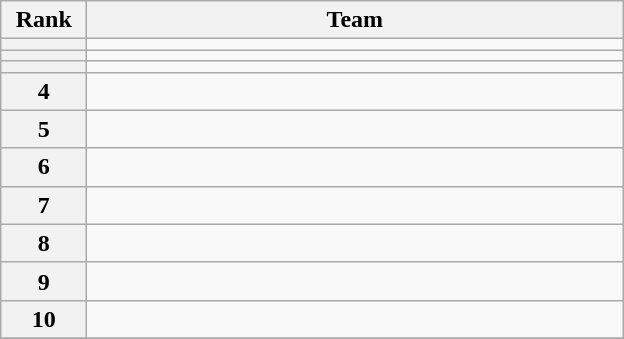<table class="wikitable" style="text-align: center;">
<tr>
<th width=50>Rank</th>
<th width=350>Team</th>
</tr>
<tr>
<th></th>
<td style="text-align:left;"></td>
</tr>
<tr>
<th></th>
<td style="text-align:left;"></td>
</tr>
<tr>
<th></th>
<td style="text-align:left;"></td>
</tr>
<tr>
<th>4</th>
<td style="text-align:left;"></td>
</tr>
<tr>
<th>5</th>
<td style="text-align:left;"></td>
</tr>
<tr>
<th>6</th>
<td style="text-align:left;"></td>
</tr>
<tr>
<th>7</th>
<td style="text-align:left;"></td>
</tr>
<tr>
<th>8</th>
<td style="text-align:left;"></td>
</tr>
<tr>
<th>9</th>
<td style="text-align:left;"></td>
</tr>
<tr>
<th>10</th>
<td style="text-align:left;"></td>
</tr>
<tr>
</tr>
</table>
